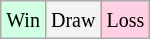<table class="wikitable">
<tr>
<td style="background-color: #d0ffe3;"><small>Win</small></td>
<td style="background-color: #f3f3f3;"><small>Draw</small></td>
<td style="background-color: #ffd0e3;"><small>Loss</small></td>
</tr>
</table>
